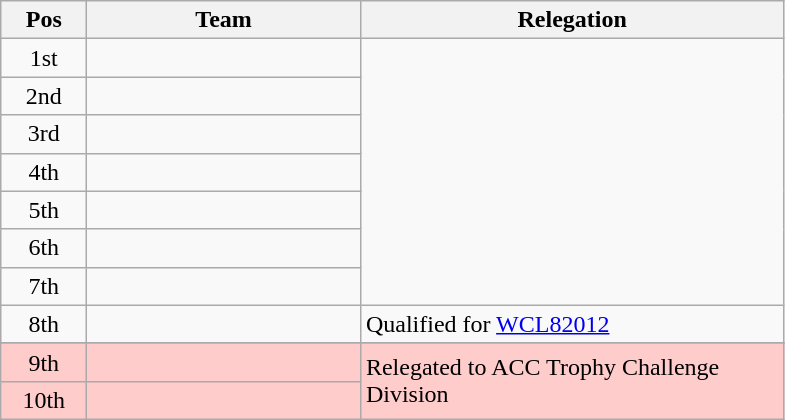<table class="wikitable">
<tr>
<th width=50>Pos</th>
<th width=175>Team</th>
<th width=275>Relegation</th>
</tr>
<tr>
<td align="center">1st</td>
<td></td>
</tr>
<tr>
<td align="center">2nd</td>
<td></td>
</tr>
<tr>
<td align="center">3rd</td>
<td></td>
</tr>
<tr>
<td align="center">4th</td>
<td></td>
</tr>
<tr>
<td align="center">5th</td>
<td></td>
</tr>
<tr>
<td align="center">6th</td>
<td></td>
</tr>
<tr>
<td align="center">7th</td>
<td></td>
</tr>
<tr>
<td align="center">8th</td>
<td></td>
<td>Qualified for <a href='#'>WCL82012</a></td>
</tr>
<tr>
</tr>
<tr style="background:#ffcccc">
<td align="center">9th</td>
<td></td>
<td rowspan=2>Relegated to ACC Trophy Challenge Division</td>
</tr>
<tr style="background:#ffcccc">
<td align="center">10th</td>
<td></td>
</tr>
</table>
